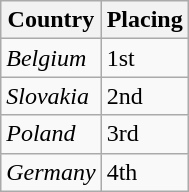<table class="wikitable">
<tr>
<th>Country</th>
<th>Placing</th>
</tr>
<tr>
<td><em>Belgium</em></td>
<td>1st</td>
</tr>
<tr>
<td><em>Slovakia</em></td>
<td>2nd</td>
</tr>
<tr>
<td><em>Poland</em></td>
<td>3rd</td>
</tr>
<tr>
<td><em>Germany</em></td>
<td>4th</td>
</tr>
</table>
